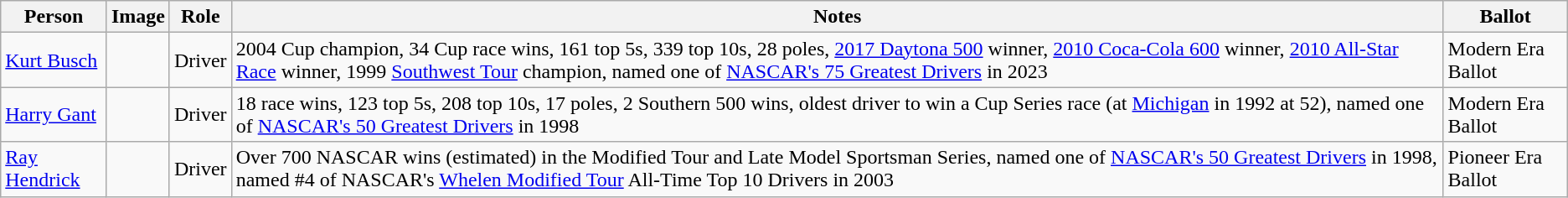<table class="wikitable sortable">
<tr>
<th>Person</th>
<th>Image</th>
<th>Role</th>
<th>Notes</th>
<th>Ballot</th>
</tr>
<tr>
<td><a href='#'>Kurt Busch</a></td>
<td></td>
<td>Driver</td>
<td>2004 Cup champion, 34 Cup race wins, 161 top 5s, 339 top 10s, 28 poles, <a href='#'>2017 Daytona 500</a> winner, <a href='#'>2010 Coca-Cola 600</a> winner, <a href='#'>2010 All-Star Race</a> winner, 1999 <a href='#'>Southwest Tour</a> champion, named one of <a href='#'>NASCAR's 75 Greatest Drivers</a> in 2023</td>
<td>Modern Era Ballot</td>
</tr>
<tr>
<td><a href='#'>Harry Gant</a></td>
<td></td>
<td>Driver</td>
<td>18 race wins, 123 top 5s, 208 top 10s, 17 poles, 2 Southern 500 wins, oldest driver to win a Cup Series race (at <a href='#'>Michigan</a> in 1992 at 52), named one of <a href='#'>NASCAR's 50 Greatest Drivers</a> in 1998</td>
<td>Modern Era Ballot</td>
</tr>
<tr>
<td><a href='#'>Ray Hendrick</a></td>
<td></td>
<td>Driver</td>
<td>Over 700 NASCAR wins (estimated) in the Modified Tour and Late Model Sportsman Series, named one of <a href='#'>NASCAR's 50 Greatest Drivers</a> in 1998, named #4 of NASCAR's <a href='#'>Whelen Modified Tour</a> All-Time Top 10 Drivers in 2003</td>
<td>Pioneer Era Ballot</td>
</tr>
</table>
